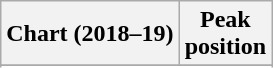<table class="wikitable sortable plainrowheaders" style="text-align:center">
<tr>
<th scope="col">Chart (2018–19)</th>
<th scope="col">Peak<br> position</th>
</tr>
<tr>
</tr>
<tr>
</tr>
<tr>
</tr>
</table>
